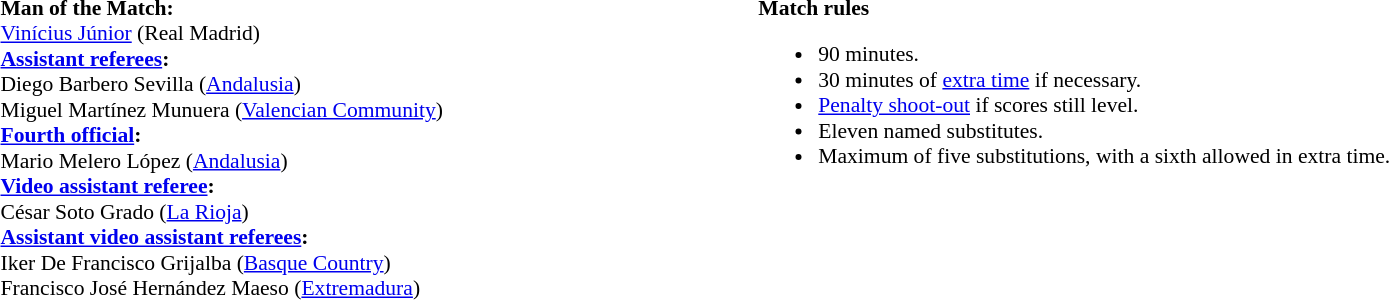<table style="width:100%; font-size:90%;">
<tr>
<td style="width:40%; vertical-align:top;"><br><strong>Man of the Match:</strong>
<br><a href='#'>Vinícius Júnior</a> (Real Madrid)<br><strong><a href='#'>Assistant referees</a>:</strong>
<br>Diego Barbero Sevilla (<a href='#'>Andalusia</a>)
<br>Miguel Martínez Munuera (<a href='#'>Valencian Community</a>)
<br><strong><a href='#'>Fourth official</a>:</strong>
<br>Mario Melero López (<a href='#'>Andalusia</a>)
<br><strong><a href='#'>Video assistant referee</a>:</strong>
<br>César Soto Grado (<a href='#'>La Rioja</a>)
<br><strong><a href='#'>Assistant video assistant referees</a>:</strong>
<br>Iker De Francisco Grijalba (<a href='#'>Basque Country</a>)
<br>Francisco José Hernández Maeso (<a href='#'>Extremadura</a>)</td>
<td style="width:60%; vertical-align:top;"><br><strong>Match rules</strong><ul><li>90 minutes.</li><li>30 minutes of <a href='#'>extra time</a> if necessary.</li><li><a href='#'>Penalty shoot-out</a> if scores still level.</li><li>Eleven named substitutes.</li><li>Maximum of five substitutions, with a sixth allowed in extra time.</li></ul></td>
</tr>
</table>
